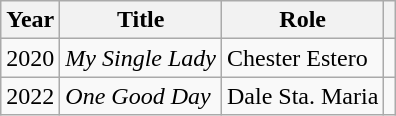<table class="wikitable sortable">
<tr>
<th>Year</th>
<th>Title</th>
<th>Role</th>
<th class="unsortable"></th>
</tr>
<tr>
<td>2020</td>
<td><em>My Single Lady</em></td>
<td>Chester Estero</td>
<td></td>
</tr>
<tr>
<td>2022</td>
<td><em>One Good Day</em></td>
<td>Dale Sta. Maria</td>
<td></td>
</tr>
</table>
